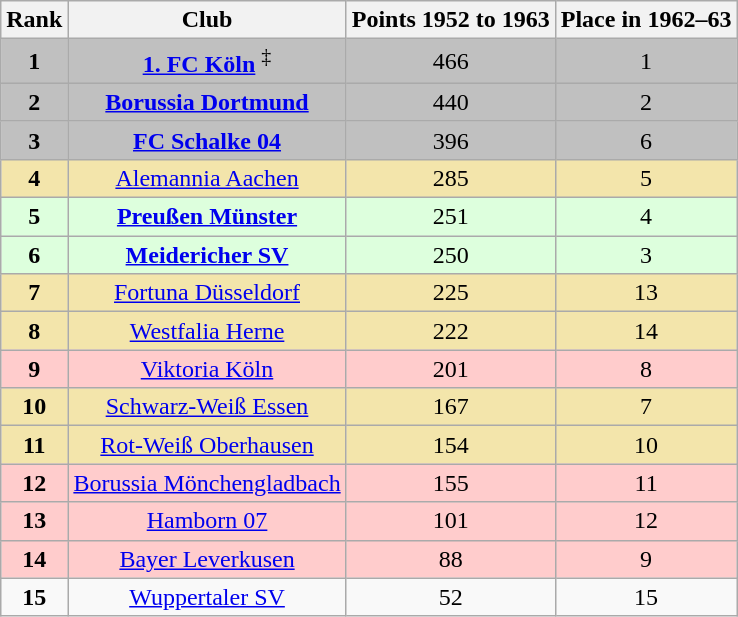<table class="wikitable">
<tr>
<th>Rank</th>
<th>Club</th>
<th>Points 1952 to 1963</th>
<th>Place in 1962–63</th>
</tr>
<tr align="center">
<td bgcolor="#C0C0C0"><strong>1</strong></td>
<td bgcolor="#C0C0C0"><strong><a href='#'>1. FC Köln</a></strong> <sup>‡</sup></td>
<td bgcolor="#C0C0C0">466</td>
<td bgcolor="#C0C0C0">1</td>
</tr>
<tr align="center">
<td bgcolor="#C0C0C0"><strong>2</strong></td>
<td bgcolor="#C0C0C0"><strong><a href='#'>Borussia Dortmund</a></strong></td>
<td bgcolor="#C0C0C0">440</td>
<td bgcolor="#C0C0C0">2</td>
</tr>
<tr align="center">
<td bgcolor="#C0C0C0"><strong>3</strong></td>
<td bgcolor="#C0C0C0"><strong><a href='#'>FC Schalke 04</a></strong></td>
<td bgcolor="#C0C0C0">396</td>
<td bgcolor="#C0C0C0">6</td>
</tr>
<tr align="center">
<td bgcolor="#F3E5AB"><strong>4</strong></td>
<td bgcolor="#F3E5AB"><a href='#'>Alemannia Aachen</a></td>
<td bgcolor="#F3E5AB">285</td>
<td bgcolor="#F3E5AB">5</td>
</tr>
<tr align="center">
<td bgcolor="#ddffdd"><strong>5</strong></td>
<td bgcolor="#ddffdd"><strong><a href='#'>Preußen Münster</a></strong></td>
<td bgcolor="#ddffdd">251</td>
<td bgcolor="#ddffdd">4</td>
</tr>
<tr align="center">
<td bgcolor="#ddffdd"><strong>6</strong></td>
<td bgcolor="#ddffdd"><strong><a href='#'>Meidericher SV</a></strong></td>
<td bgcolor="#ddffdd">250</td>
<td bgcolor="#ddffdd">3</td>
</tr>
<tr align="center">
<td bgcolor="#F3E5AB"><strong>7</strong></td>
<td bgcolor="#F3E5AB"><a href='#'>Fortuna Düsseldorf</a></td>
<td bgcolor="#F3E5AB">225</td>
<td bgcolor="#F3E5AB">13</td>
</tr>
<tr align="center">
<td bgcolor="#F3E5AB"><strong>8</strong></td>
<td bgcolor="#F3E5AB"><a href='#'>Westfalia Herne</a></td>
<td bgcolor="#F3E5AB">222</td>
<td bgcolor="#F3E5AB">14</td>
</tr>
<tr align="center">
<td bgcolor="#ffcccc"><strong>9</strong></td>
<td bgcolor="#ffcccc"><a href='#'>Viktoria Köln</a></td>
<td bgcolor="#ffcccc">201</td>
<td bgcolor="#ffcccc">8</td>
</tr>
<tr align="center">
<td bgcolor="#F3E5AB"><strong>10</strong></td>
<td bgcolor="#F3E5AB"><a href='#'>Schwarz-Weiß Essen</a></td>
<td bgcolor="#F3E5AB">167</td>
<td bgcolor="#F3E5AB">7</td>
</tr>
<tr align="center">
<td bgcolor="#F3E5AB"><strong>11</strong></td>
<td bgcolor="#F3E5AB"><a href='#'>Rot-Weiß Oberhausen</a></td>
<td bgcolor="#F3E5AB">154</td>
<td bgcolor="#F3E5AB">10</td>
</tr>
<tr align="center">
<td bgcolor="#ffcccc"><strong>12</strong></td>
<td bgcolor="#ffcccc"><a href='#'>Borussia Mönchengladbach</a></td>
<td bgcolor="#ffcccc">155</td>
<td bgcolor="#ffcccc">11</td>
</tr>
<tr align="center">
<td bgcolor="#ffcccc"><strong>13</strong></td>
<td bgcolor="#ffcccc"><a href='#'>Hamborn 07</a></td>
<td bgcolor="#ffcccc">101</td>
<td bgcolor="#ffcccc">12</td>
</tr>
<tr align="center">
<td bgcolor="#ffcccc"><strong>14</strong></td>
<td bgcolor="#ffcccc"><a href='#'>Bayer Leverkusen</a></td>
<td bgcolor="#ffcccc">88</td>
<td bgcolor="#ffcccc">9</td>
</tr>
<tr align="center">
<td><strong>15</strong></td>
<td><a href='#'>Wuppertaler SV</a></td>
<td>52</td>
<td>15</td>
</tr>
</table>
